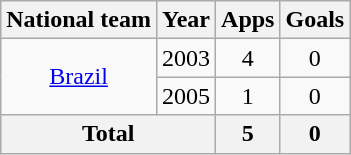<table class="wikitable" style="text-align:center">
<tr>
<th>National team</th>
<th>Year</th>
<th>Apps</th>
<th>Goals</th>
</tr>
<tr>
<td rowspan="2"><a href='#'>Brazil</a></td>
<td>2003</td>
<td>4</td>
<td>0</td>
</tr>
<tr>
<td>2005</td>
<td>1</td>
<td>0</td>
</tr>
<tr>
<th colspan="2">Total</th>
<th>5</th>
<th>0</th>
</tr>
</table>
